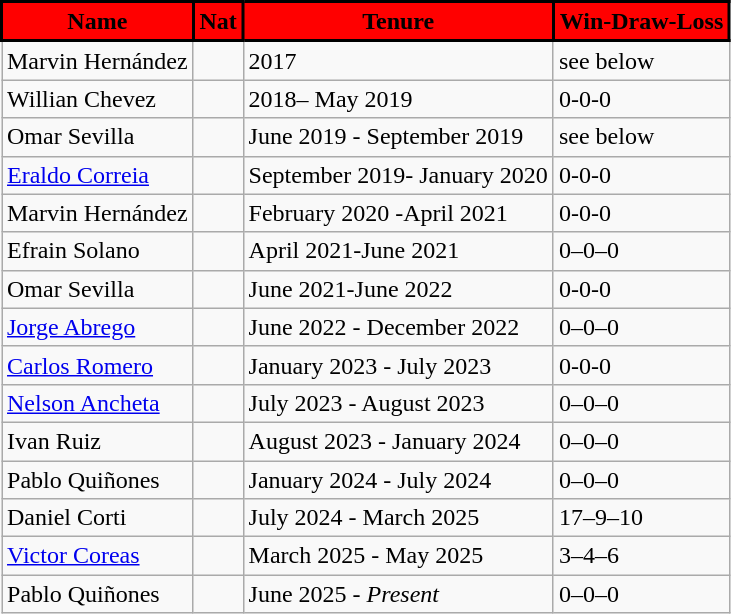<table class="wikitable sortable">
<tr>
<th style="background:#ff0000; color:#white; border:2px solid #000000;" scope="col">Name</th>
<th style="background:#ff0000; color:#white; border:2px solid #000000;" scope="col">Nat</th>
<th style="background:#ff0000; color:#white; border:2px solid #000000;" scope="col">Tenure</th>
<th style="background:#ff0000; color:#white; border:2px solid #000000;" scope="col">Win-Draw-Loss</th>
</tr>
<tr>
<td>Marvin Hernández</td>
<td></td>
<td>2017</td>
<td>see below</td>
</tr>
<tr>
<td>Willian Chevez</td>
<td></td>
<td>2018– May 2019</td>
<td>0-0-0</td>
</tr>
<tr>
<td>Omar Sevilla </td>
<td></td>
<td>June 2019 - September 2019</td>
<td>see below</td>
</tr>
<tr>
<td><a href='#'>Eraldo Correia</a></td>
<td></td>
<td>September 2019- January 2020</td>
<td>0-0-0</td>
</tr>
<tr>
<td>Marvin Hernández</td>
<td></td>
<td>February 2020 -April 2021</td>
<td>0-0-0</td>
</tr>
<tr>
<td>Efrain Solano</td>
<td></td>
<td>April 2021-June 2021</td>
<td>0–0–0</td>
</tr>
<tr>
<td>Omar Sevilla</td>
<td></td>
<td>June 2021-June 2022</td>
<td>0-0-0</td>
</tr>
<tr>
<td><a href='#'>Jorge Abrego</a></td>
<td></td>
<td>June 2022 - December 2022</td>
<td>0–0–0</td>
</tr>
<tr>
<td><a href='#'>Carlos Romero</a></td>
<td></td>
<td>January 2023 - July 2023</td>
<td>0-0-0</td>
</tr>
<tr>
<td><a href='#'>Nelson Ancheta</a></td>
<td></td>
<td>July 2023 - August 2023</td>
<td>0–0–0</td>
</tr>
<tr>
<td>Ivan Ruiz</td>
<td></td>
<td>August 2023 - January 2024</td>
<td>0–0–0</td>
</tr>
<tr>
<td>Pablo Quiñones</td>
<td></td>
<td>January 2024 - July 2024</td>
<td>0–0–0</td>
</tr>
<tr>
<td>Daniel Corti</td>
<td></td>
<td>July 2024 - March 2025</td>
<td>17–9–10</td>
</tr>
<tr>
<td><a href='#'>Victor Coreas</a></td>
<td></td>
<td>March 2025 - May 2025</td>
<td>3–4–6</td>
</tr>
<tr>
<td>Pablo Quiñones</td>
<td></td>
<td>June 2025 - <em>Present</em></td>
<td>0–0–0</td>
</tr>
</table>
